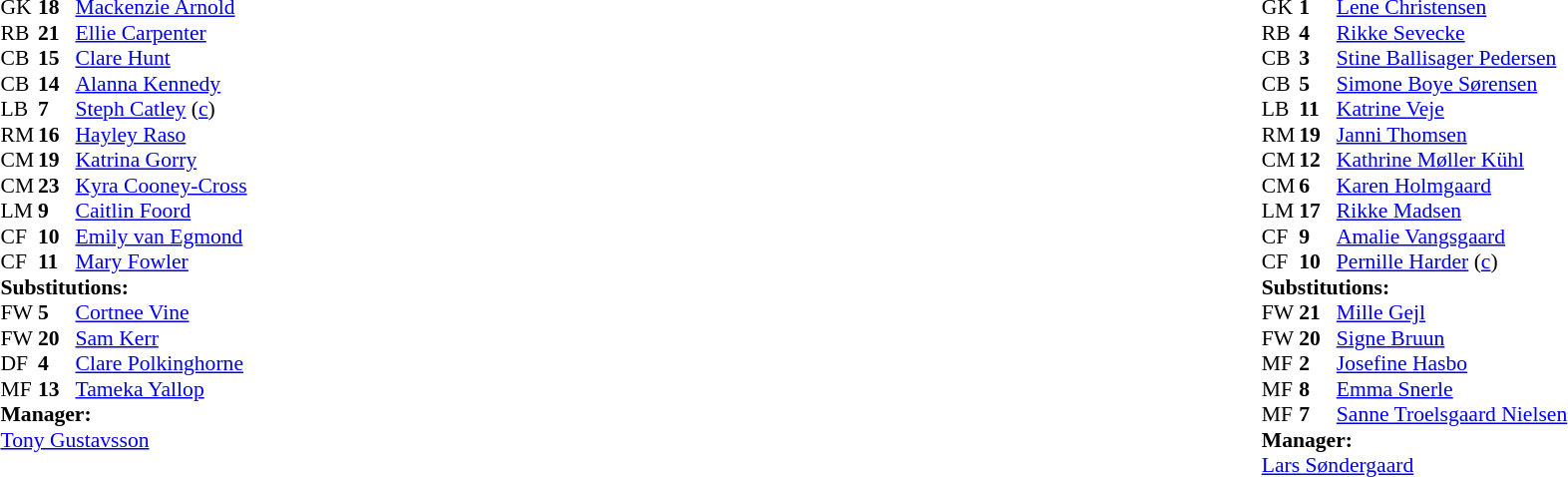<table width="100%">
<tr>
<td valign="top" width="40%"><br><table style="font-size:90%" cellspacing="0" cellpadding="0">
<tr>
<th width=25></th>
<th width=25></th>
</tr>
<tr>
<td>GK</td>
<td><strong>18</strong></td>
<td><a href='#'>Mackenzie Arnold</a></td>
</tr>
<tr>
<td>RB</td>
<td><strong>21</strong></td>
<td><a href='#'>Ellie Carpenter</a></td>
</tr>
<tr>
<td>CB</td>
<td><strong>15</strong></td>
<td><a href='#'>Clare Hunt</a></td>
</tr>
<tr>
<td>CB</td>
<td><strong>14</strong></td>
<td><a href='#'>Alanna Kennedy</a></td>
</tr>
<tr>
<td>LB</td>
<td><strong>7</strong></td>
<td><a href='#'>Steph Catley</a> (<a href='#'>c</a>)</td>
</tr>
<tr>
<td>RM</td>
<td><strong>16</strong></td>
<td><a href='#'>Hayley Raso</a></td>
<td></td>
<td></td>
</tr>
<tr>
<td>CM</td>
<td><strong>19</strong></td>
<td><a href='#'>Katrina Gorry</a></td>
</tr>
<tr>
<td>CM</td>
<td><strong>23</strong></td>
<td><a href='#'>Kyra Cooney-Cross</a></td>
</tr>
<tr>
<td>LM</td>
<td><strong>9</strong></td>
<td><a href='#'>Caitlin Foord</a></td>
<td></td>
<td></td>
</tr>
<tr>
<td>CF</td>
<td><strong>10</strong></td>
<td><a href='#'>Emily van Egmond</a></td>
<td></td>
<td></td>
</tr>
<tr>
<td>CF</td>
<td><strong>11</strong></td>
<td><a href='#'>Mary Fowler</a></td>
<td></td>
<td></td>
</tr>
<tr>
<td colspan=3><strong>Substitutions:</strong></td>
</tr>
<tr>
<td>FW</td>
<td><strong>5</strong></td>
<td><a href='#'>Cortnee Vine</a></td>
<td></td>
<td></td>
</tr>
<tr>
<td>FW</td>
<td><strong>20</strong></td>
<td><a href='#'>Sam Kerr</a></td>
<td></td>
<td></td>
</tr>
<tr>
<td>DF</td>
<td><strong>4</strong></td>
<td><a href='#'>Clare Polkinghorne</a></td>
<td></td>
<td></td>
</tr>
<tr>
<td>MF</td>
<td><strong>13</strong></td>
<td><a href='#'>Tameka Yallop</a></td>
<td></td>
<td></td>
</tr>
<tr>
<td colspan=3><strong>Manager:</strong></td>
</tr>
<tr>
<td colspan=3> <a href='#'>Tony Gustavsson</a></td>
</tr>
</table>
</td>
<td valign="top"></td>
<td valign="top" width="50%"><br><table style="font-size:90%; margin:auto" cellspacing="0" cellpadding="0">
<tr>
<th width=25></th>
<th width=25></th>
</tr>
<tr>
<td>GK</td>
<td><strong>1</strong></td>
<td><a href='#'>Lene Christensen</a></td>
</tr>
<tr>
<td>RB</td>
<td><strong>4</strong></td>
<td><a href='#'>Rikke Sevecke</a></td>
<td></td>
<td></td>
</tr>
<tr>
<td>CB</td>
<td><strong>3</strong></td>
<td><a href='#'>Stine Ballisager Pedersen</a></td>
</tr>
<tr>
<td>CB</td>
<td><strong>5</strong></td>
<td><a href='#'>Simone Boye Sørensen</a></td>
</tr>
<tr>
<td>LB</td>
<td><strong>11</strong></td>
<td><a href='#'>Katrine Veje</a></td>
</tr>
<tr>
<td>RM</td>
<td><strong>19</strong></td>
<td><a href='#'>Janni Thomsen</a></td>
<td></td>
</tr>
<tr>
<td>CM</td>
<td><strong>12</strong></td>
<td><a href='#'>Kathrine Møller Kühl</a></td>
<td></td>
<td></td>
</tr>
<tr>
<td>CM</td>
<td><strong>6</strong></td>
<td><a href='#'>Karen Holmgaard</a></td>
<td></td>
<td></td>
</tr>
<tr>
<td>LM</td>
<td><strong>17</strong></td>
<td><a href='#'>Rikke Madsen</a></td>
<td></td>
<td></td>
</tr>
<tr>
<td>CF</td>
<td><strong>9</strong></td>
<td><a href='#'>Amalie Vangsgaard</a></td>
<td></td>
<td></td>
</tr>
<tr>
<td>CF</td>
<td><strong>10</strong></td>
<td><a href='#'>Pernille Harder</a> (<a href='#'>c</a>)</td>
</tr>
<tr>
<td colspan=3><strong>Substitutions:</strong></td>
</tr>
<tr>
<td>FW</td>
<td><strong>21</strong></td>
<td><a href='#'>Mille Gejl</a></td>
<td></td>
<td></td>
</tr>
<tr>
<td>FW</td>
<td><strong>20</strong></td>
<td><a href='#'>Signe Bruun</a></td>
<td></td>
<td></td>
</tr>
<tr>
<td>MF</td>
<td><strong>2</strong></td>
<td><a href='#'>Josefine Hasbo</a></td>
<td></td>
<td></td>
</tr>
<tr>
<td>MF</td>
<td><strong>8</strong></td>
<td><a href='#'>Emma Snerle</a></td>
<td></td>
<td></td>
</tr>
<tr>
<td>MF</td>
<td><strong>7</strong></td>
<td><a href='#'>Sanne Troelsgaard Nielsen</a></td>
<td></td>
<td></td>
</tr>
<tr>
<td colspan=3><strong>Manager:</strong></td>
</tr>
<tr>
<td colspan=3><a href='#'>Lars Søndergaard</a></td>
</tr>
</table>
</td>
</tr>
</table>
